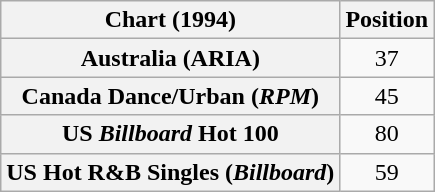<table class="wikitable sortable plainrowheaders" style="text-align:center">
<tr>
<th>Chart (1994)</th>
<th>Position</th>
</tr>
<tr>
<th scope="row">Australia (ARIA)</th>
<td>37</td>
</tr>
<tr>
<th scope="row">Canada Dance/Urban (<em>RPM</em>)</th>
<td>45</td>
</tr>
<tr>
<th scope="row">US <em>Billboard</em> Hot 100</th>
<td>80</td>
</tr>
<tr>
<th scope="row">US Hot R&B Singles (<em>Billboard</em>)</th>
<td>59</td>
</tr>
</table>
